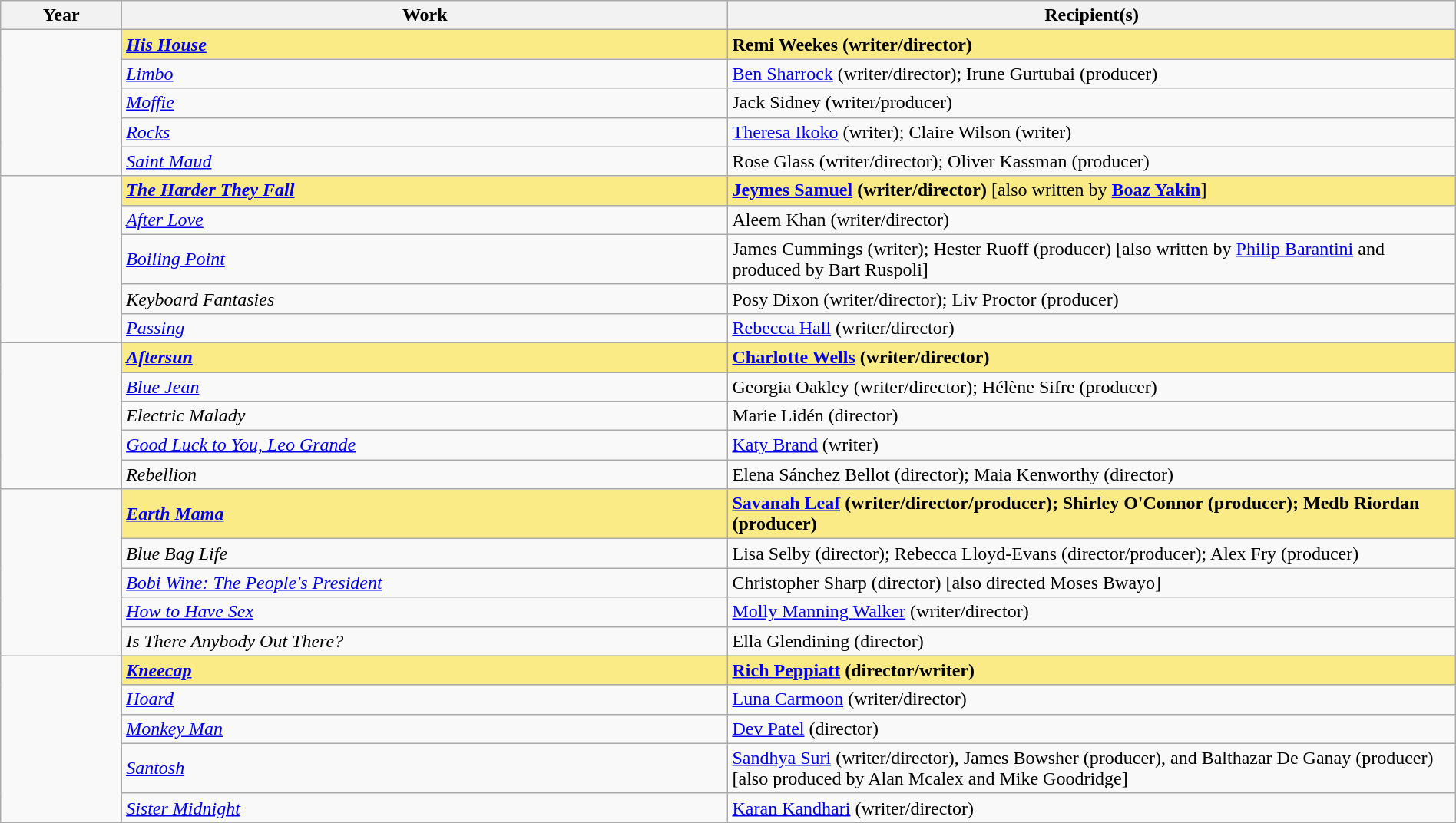<table class="wikitable" style="width:100%;" cellpadding="5">
<tr>
<th style="width:5%;">Year</th>
<th style="width:25%;">Work</th>
<th style="width:30%;">Recipient(s)</th>
</tr>
<tr>
<td rowspan="5"></td>
<td style="background:#FAEB86"><strong><em><a href='#'>His House</a></em></strong></td>
<td style="background:#FAEB86"><strong>Remi Weekes (writer/director)</strong></td>
</tr>
<tr>
<td><em><a href='#'>Limbo</a></em></td>
<td><a href='#'>Ben Sharrock</a> (writer/director); Irune Gurtubai (producer)</td>
</tr>
<tr>
<td><em><a href='#'>Moffie</a></em></td>
<td>Jack Sidney (writer/producer)</td>
</tr>
<tr>
<td><em><a href='#'>Rocks</a></em></td>
<td><a href='#'>Theresa Ikoko</a> (writer); Claire Wilson (writer)</td>
</tr>
<tr>
<td><em><a href='#'>Saint Maud</a></em></td>
<td>Rose Glass (writer/director); Oliver Kassman (producer)</td>
</tr>
<tr>
<td rowspan="5"></td>
<td style="background:#FAEB86"><strong><em><a href='#'>The Harder They Fall</a></em></strong></td>
<td style="background:#FAEB86"><strong><a href='#'>Jeymes Samuel</a> (writer/director)</strong> [also written by <strong><a href='#'>Boaz Yakin</a></strong>]</td>
</tr>
<tr>
<td><em><a href='#'>After Love</a></em></td>
<td>Aleem Khan (writer/director)</td>
</tr>
<tr>
<td><em><a href='#'>Boiling Point</a></em></td>
<td>James Cummings (writer); Hester Ruoff (producer) [also written by <a href='#'>Philip Barantini</a> and produced by Bart Ruspoli]</td>
</tr>
<tr>
<td><em>Keyboard Fantasies</em></td>
<td>Posy Dixon (writer/director); Liv Proctor (producer)</td>
</tr>
<tr>
<td><em><a href='#'>Passing</a></em></td>
<td><a href='#'>Rebecca Hall</a> (writer/director)</td>
</tr>
<tr>
<td rowspan="5"></td>
<td style="background:#FAEB86"><strong><em><a href='#'>Aftersun</a></em></strong></td>
<td style="background:#FAEB86"><strong><a href='#'>Charlotte Wells</a> (writer/director)</strong></td>
</tr>
<tr>
<td><em><a href='#'>Blue Jean</a></em></td>
<td>Georgia Oakley (writer/director); Hélène Sifre (producer)</td>
</tr>
<tr>
<td><em>Electric Malady</em></td>
<td>Marie Lidén (director)</td>
</tr>
<tr>
<td><em><a href='#'>Good Luck to You, Leo Grande</a></em></td>
<td><a href='#'>Katy Brand</a> (writer)</td>
</tr>
<tr>
<td><em>Rebellion</em></td>
<td>Elena Sánchez Bellot (director); Maia Kenworthy (director)</td>
</tr>
<tr>
<td rowspan="5"></td>
<td style="background:#FAEB86"><strong><em><a href='#'>Earth Mama</a></em></strong></td>
<td style="background:#FAEB86"><strong><a href='#'>Savanah Leaf</a> (writer/director/producer); Shirley O'Connor (producer); Medb Riordan (producer)</strong></td>
</tr>
<tr>
<td><em>Blue Bag Life</em></td>
<td>Lisa Selby (director); Rebecca Lloyd-Evans (director/producer); Alex Fry (producer)</td>
</tr>
<tr>
<td><em><a href='#'>Bobi Wine: The People's President</a></em></td>
<td>Christopher Sharp (director) [also directed Moses Bwayo]</td>
</tr>
<tr>
<td><em><a href='#'>How to Have Sex</a></em></td>
<td><a href='#'>Molly Manning Walker</a> (writer/director)</td>
</tr>
<tr>
<td><em>Is There Anybody Out There?</em></td>
<td>Ella Glendining (director)</td>
</tr>
<tr>
<td rowspan="5"></td>
<td style="background:#FAEB86"><em><a href='#'><strong>Kneecap</strong></a></em></td>
<td style="background:#FAEB86"><a href='#'><strong>Rich Peppiatt</strong></a> <strong>(director/writer)</strong></td>
</tr>
<tr>
<td><em><a href='#'>Hoard</a></em></td>
<td><a href='#'>Luna Carmoon</a> (writer/director)</td>
</tr>
<tr>
<td><em><a href='#'>Monkey Man</a></em></td>
<td><a href='#'>Dev Patel</a> (director)</td>
</tr>
<tr>
<td><em><a href='#'>Santosh</a></em></td>
<td><a href='#'>Sandhya Suri</a> (writer/director), James Bowsher (producer), and Balthazar De Ganay (producer) [also produced by Alan Mcalex and Mike Goodridge]</td>
</tr>
<tr>
<td><em><a href='#'>Sister Midnight</a></em></td>
<td><a href='#'>Karan Kandhari</a> (writer/director)</td>
</tr>
</table>
